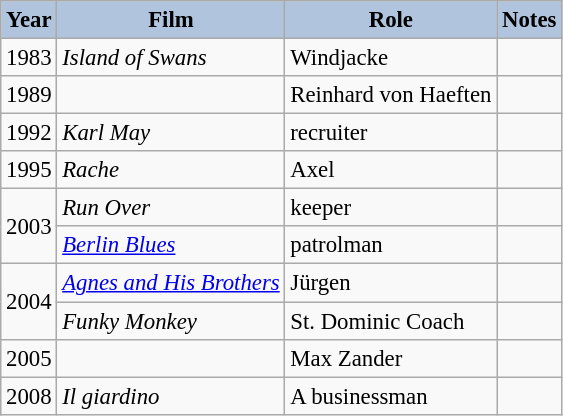<table class="wikitable" style="font-size: 95%;">
<tr align="center">
<th style="background: #B0C4DE;">Year</th>
<th style="background: #B0C4DE;">Film</th>
<th style="background: #B0C4DE;">Role</th>
<th style="background: #B0C4DE;">Notes</th>
</tr>
<tr>
<td>1983</td>
<td><em>Island of Swans</em></td>
<td>Windjacke</td>
<td></td>
</tr>
<tr>
<td>1989</td>
<td><em></em></td>
<td>Reinhard von Haeften</td>
<td></td>
</tr>
<tr>
<td>1992</td>
<td><em>Karl May</em></td>
<td>recruiter</td>
<td></td>
</tr>
<tr>
<td>1995</td>
<td><em>Rache</em></td>
<td>Axel</td>
<td></td>
</tr>
<tr>
<td rowspan="2">2003</td>
<td><em>Run Over</em></td>
<td>keeper</td>
<td></td>
</tr>
<tr>
<td><em><a href='#'>Berlin Blues</a></em></td>
<td>patrolman</td>
<td></td>
</tr>
<tr>
<td rowspan="2">2004</td>
<td><em><a href='#'>Agnes and His Brothers</a></em></td>
<td>Jürgen</td>
<td></td>
</tr>
<tr>
<td><em>Funky Monkey</em></td>
<td>St. Dominic Coach</td>
<td></td>
</tr>
<tr>
<td>2005</td>
<td><em></em></td>
<td>Max Zander</td>
<td></td>
</tr>
<tr>
<td>2008</td>
<td><em>Il giardino</em></td>
<td>A businessman</td>
<td></td>
</tr>
</table>
